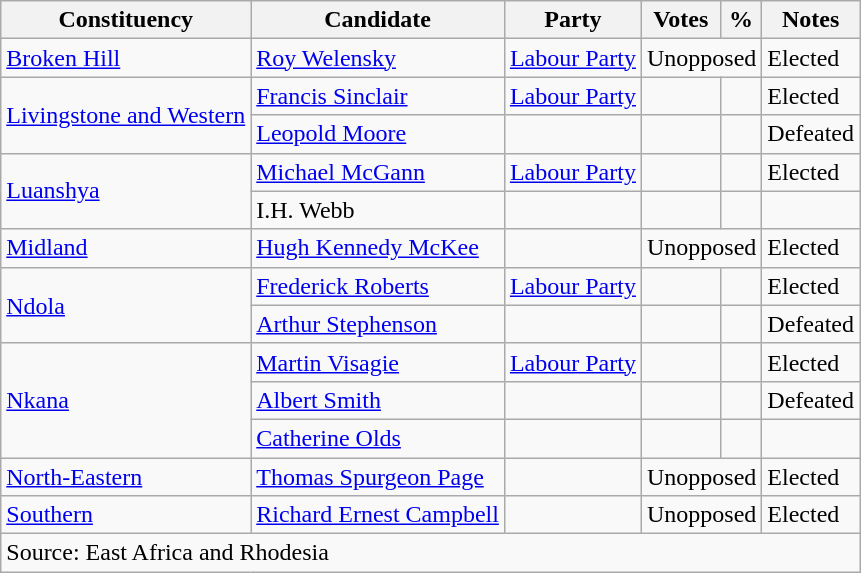<table class=wikitable>
<tr>
<th>Constituency</th>
<th>Candidate</th>
<th>Party</th>
<th>Votes</th>
<th>%</th>
<th>Notes</th>
</tr>
<tr>
<td><a href='#'>Broken Hill</a></td>
<td><a href='#'>Roy Welensky</a></td>
<td><a href='#'>Labour Party</a></td>
<td colspan=2 align=center>Unopposed</td>
<td>Elected</td>
</tr>
<tr>
<td rowspan=2><a href='#'>Livingstone and Western</a></td>
<td><a href='#'>Francis Sinclair</a></td>
<td><a href='#'>Labour Party</a></td>
<td></td>
<td></td>
<td>Elected</td>
</tr>
<tr>
<td><a href='#'>Leopold Moore</a></td>
<td></td>
<td></td>
<td></td>
<td>Defeated</td>
</tr>
<tr>
<td rowspan=2><a href='#'>Luanshya</a></td>
<td><a href='#'>Michael McGann</a></td>
<td><a href='#'>Labour Party</a></td>
<td></td>
<td></td>
<td>Elected</td>
</tr>
<tr>
<td>I.H. Webb</td>
<td></td>
<td></td>
<td></td>
<td></td>
</tr>
<tr>
<td><a href='#'>Midland</a></td>
<td><a href='#'>Hugh Kennedy McKee</a></td>
<td></td>
<td colspan=2 align=center>Unopposed</td>
<td>Elected</td>
</tr>
<tr>
<td rowspan=2><a href='#'>Ndola</a></td>
<td><a href='#'>Frederick Roberts</a></td>
<td><a href='#'>Labour Party</a></td>
<td></td>
<td></td>
<td>Elected</td>
</tr>
<tr>
<td><a href='#'>Arthur Stephenson</a></td>
<td></td>
<td></td>
<td></td>
<td>Defeated</td>
</tr>
<tr>
<td rowspan=3><a href='#'>Nkana</a></td>
<td><a href='#'>Martin Visagie</a></td>
<td><a href='#'>Labour Party</a></td>
<td></td>
<td></td>
<td>Elected</td>
</tr>
<tr>
<td><a href='#'>Albert Smith</a></td>
<td></td>
<td></td>
<td></td>
<td>Defeated</td>
</tr>
<tr>
<td><a href='#'>Catherine Olds</a></td>
<td></td>
<td></td>
<td></td>
<td></td>
</tr>
<tr>
<td><a href='#'>North-Eastern</a></td>
<td><a href='#'>Thomas Spurgeon Page</a></td>
<td></td>
<td colspan=2 align=center>Unopposed</td>
<td>Elected</td>
</tr>
<tr>
<td><a href='#'>Southern</a></td>
<td><a href='#'>Richard Ernest Campbell</a></td>
<td></td>
<td colspan=2 align=center>Unopposed</td>
<td>Elected</td>
</tr>
<tr>
<td colspan=6>Source: East Africa and Rhodesia</td>
</tr>
</table>
